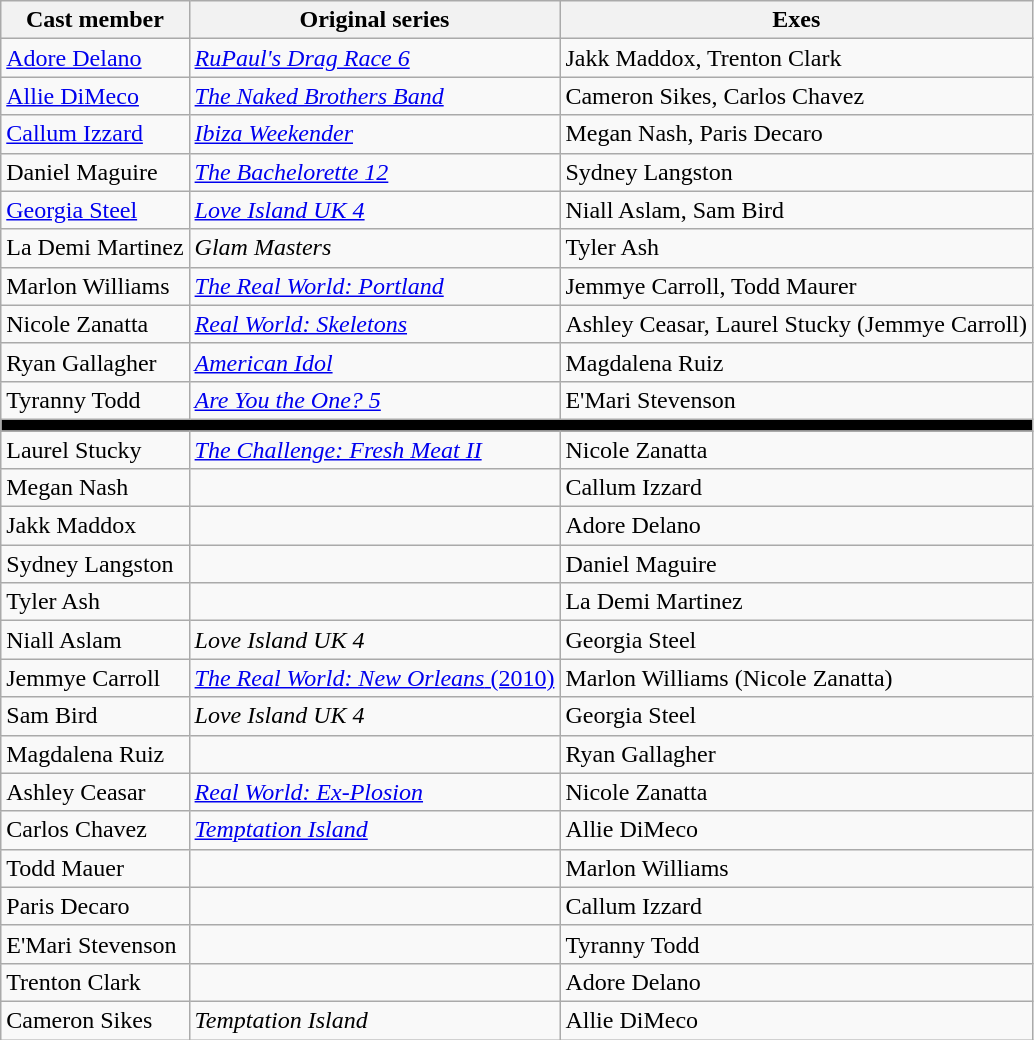<table class="wikitable sortable">
<tr>
<th>Cast member</th>
<th>Original series</th>
<th>Exes</th>
</tr>
<tr>
<td><a href='#'>Adore Delano</a></td>
<td><em><a href='#'>RuPaul's Drag Race 6</a></em></td>
<td>Jakk Maddox, Trenton Clark</td>
</tr>
<tr>
<td><a href='#'>Allie DiMeco</a></td>
<td><a href='#'><em>The Naked Brothers Band</em></a></td>
<td>Cameron Sikes, Carlos Chavez</td>
</tr>
<tr>
<td><a href='#'>Callum Izzard</a></td>
<td><em><a href='#'>Ibiza Weekender</a></em></td>
<td>Megan Nash, Paris Decaro</td>
</tr>
<tr>
<td>Daniel Maguire</td>
<td><em><a href='#'>The Bachelorette 12</a></em></td>
<td>Sydney Langston</td>
</tr>
<tr>
<td><a href='#'>Georgia Steel</a></td>
<td><em><a href='#'>Love Island UK 4</a></em></td>
<td>Niall Aslam, Sam Bird</td>
</tr>
<tr>
<td nowrap>La Demi Martinez</td>
<td><em>Glam Masters</em></td>
<td>Tyler Ash</td>
</tr>
<tr>
<td>Marlon Williams</td>
<td><em><a href='#'>The Real World: Portland</a></em></td>
<td>Jemmye Carroll, Todd Maurer</td>
</tr>
<tr>
<td>Nicole Zanatta</td>
<td><em><a href='#'>Real World: Skeletons</a></em></td>
<td nowrap>Ashley Ceasar, Laurel Stucky (Jemmye Carroll)</td>
</tr>
<tr>
<td>Ryan Gallagher</td>
<td><em><a href='#'>American Idol</a></em></td>
<td>Magdalena Ruiz</td>
</tr>
<tr>
<td>Tyranny Todd</td>
<td><a href='#'><em>Are You the One? 5</em></a></td>
<td>E'Mari Stevenson</td>
</tr>
<tr>
<td style="background:#000;" colspan="3"></td>
</tr>
<tr>
<td>Laurel Stucky</td>
<td><em><a href='#'>The Challenge: Fresh Meat II</a></em></td>
<td>Nicole Zanatta</td>
</tr>
<tr>
<td>Megan Nash</td>
<td></td>
<td>Callum Izzard</td>
</tr>
<tr>
<td>Jakk Maddox</td>
<td></td>
<td>Adore Delano</td>
</tr>
<tr>
<td>Sydney Langston</td>
<td></td>
<td>Daniel Maguire</td>
</tr>
<tr>
<td>Tyler Ash</td>
<td></td>
<td>La Demi Martinez</td>
</tr>
<tr>
<td>Niall Aslam</td>
<td><em>Love Island UK 4</em></td>
<td>Georgia Steel</td>
</tr>
<tr>
<td>Jemmye Carroll</td>
<td nowrap><a href='#'><em>The Real World: New Orleans</em> (2010)</a></td>
<td>Marlon Williams (Nicole Zanatta)</td>
</tr>
<tr>
<td>Sam Bird</td>
<td><em>Love Island UK 4</em></td>
<td>Georgia Steel</td>
</tr>
<tr>
<td>Magdalena Ruiz</td>
<td></td>
<td>Ryan Gallagher</td>
</tr>
<tr>
<td>Ashley Ceasar</td>
<td><em><a href='#'>Real World: Ex-Plosion</a></em></td>
<td>Nicole Zanatta</td>
</tr>
<tr>
<td>Carlos Chavez</td>
<td><a href='#'><em>Temptation Island</em></a></td>
<td>Allie DiMeco</td>
</tr>
<tr>
<td>Todd Mauer</td>
<td></td>
<td>Marlon Williams</td>
</tr>
<tr>
<td>Paris Decaro</td>
<td></td>
<td>Callum Izzard</td>
</tr>
<tr>
<td nowrap>E'Mari Stevenson</td>
<td></td>
<td>Tyranny Todd</td>
</tr>
<tr>
<td>Trenton Clark</td>
<td></td>
<td>Adore Delano</td>
</tr>
<tr>
<td>Cameron Sikes</td>
<td><em>Temptation Island</em></td>
<td>Allie DiMeco</td>
</tr>
</table>
